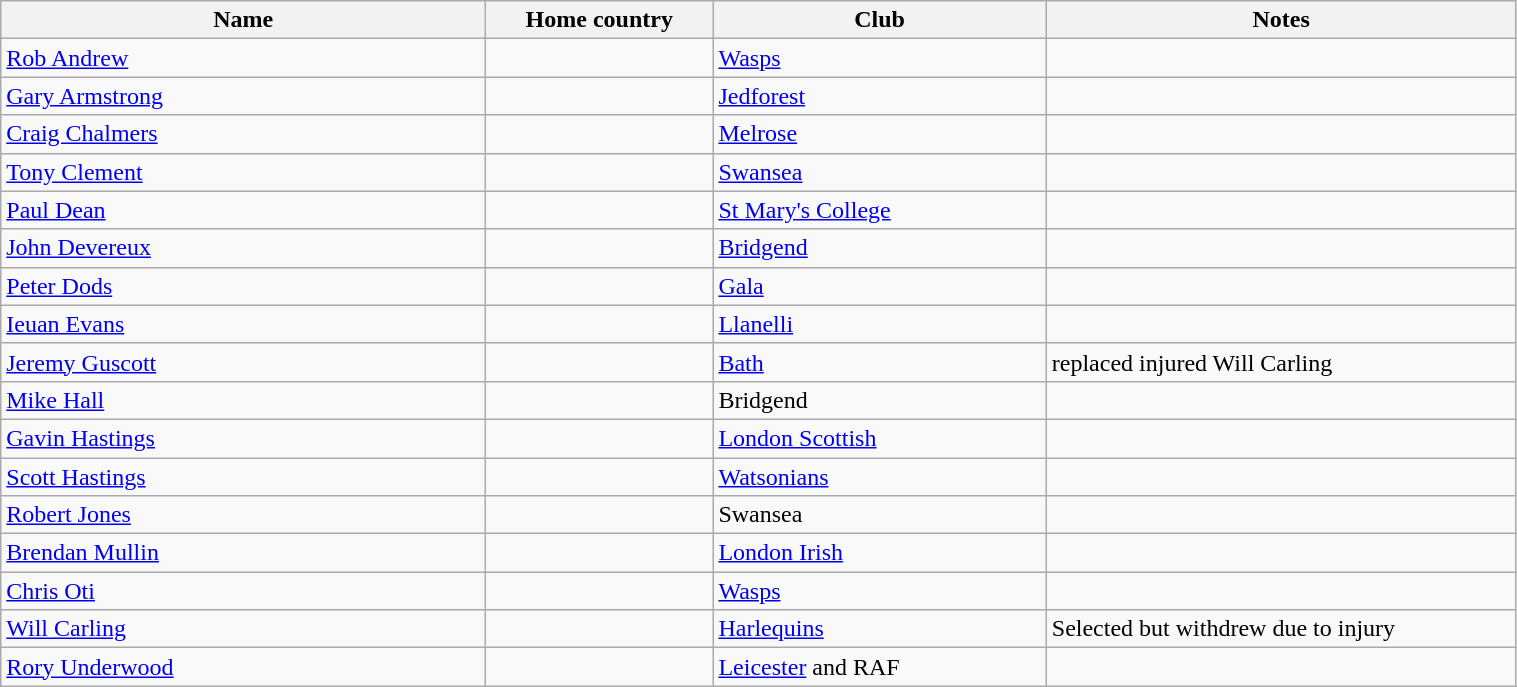<table class="wikitable" style="width:80%">
<tr>
<th width=32%>Name</th>
<th width=15%>Home country</th>
<th width=22%>Club</th>
<th width=36%>Notes</th>
</tr>
<tr>
<td><a href='#'>Rob Andrew</a></td>
<td></td>
<td><a href='#'>Wasps</a></td>
<td></td>
</tr>
<tr>
<td><a href='#'>Gary Armstrong</a></td>
<td></td>
<td><a href='#'>Jedforest</a></td>
<td></td>
</tr>
<tr>
<td><a href='#'>Craig Chalmers</a></td>
<td></td>
<td><a href='#'>Melrose</a></td>
<td></td>
</tr>
<tr>
<td><a href='#'>Tony Clement</a></td>
<td></td>
<td><a href='#'>Swansea</a></td>
<td></td>
</tr>
<tr>
<td><a href='#'>Paul Dean</a></td>
<td></td>
<td><a href='#'>St Mary's College</a></td>
<td></td>
</tr>
<tr>
<td><a href='#'>John Devereux</a></td>
<td></td>
<td><a href='#'>Bridgend</a></td>
<td></td>
</tr>
<tr>
<td><a href='#'>Peter Dods</a></td>
<td></td>
<td><a href='#'>Gala</a></td>
<td></td>
</tr>
<tr>
<td><a href='#'>Ieuan Evans</a></td>
<td></td>
<td><a href='#'>Llanelli</a></td>
<td></td>
</tr>
<tr>
<td><a href='#'>Jeremy Guscott</a></td>
<td></td>
<td><a href='#'>Bath</a></td>
<td>replaced injured Will Carling</td>
</tr>
<tr>
<td><a href='#'>Mike Hall</a></td>
<td></td>
<td>Bridgend</td>
<td></td>
</tr>
<tr>
<td><a href='#'>Gavin Hastings</a></td>
<td></td>
<td><a href='#'>London Scottish</a></td>
<td></td>
</tr>
<tr>
<td><a href='#'>Scott Hastings</a></td>
<td></td>
<td><a href='#'>Watsonians</a></td>
<td></td>
</tr>
<tr>
<td><a href='#'>Robert Jones</a></td>
<td></td>
<td>Swansea</td>
<td></td>
</tr>
<tr>
<td><a href='#'>Brendan Mullin</a></td>
<td></td>
<td><a href='#'>London Irish</a></td>
<td></td>
</tr>
<tr>
<td><a href='#'>Chris Oti</a></td>
<td></td>
<td><a href='#'>Wasps</a></td>
<td></td>
</tr>
<tr>
<td><a href='#'>Will Carling</a></td>
<td></td>
<td><a href='#'>Harlequins</a></td>
<td>Selected but withdrew due to injury</td>
</tr>
<tr>
<td><a href='#'>Rory Underwood</a></td>
<td></td>
<td><a href='#'>Leicester</a> and RAF</td>
<td></td>
</tr>
</table>
